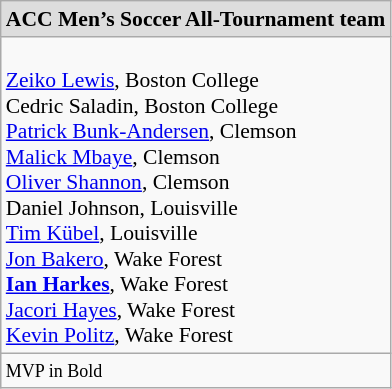<table class="wikitable" style="white-space:nowrap; font-size:90%;">
<tr>
<td colspan="7" style="text-align:center; background:#ddd;"><strong>ACC Men’s Soccer All-Tournament team</strong></td>
</tr>
<tr>
<td><br><a href='#'>Zeiko Lewis</a>, Boston College <br>
Cedric Saladin, Boston College <br>
<a href='#'>Patrick Bunk-Andersen</a>, Clemson <br>
<a href='#'>Malick Mbaye</a>, Clemson <br>
<a href='#'>Oliver Shannon</a>, Clemson <br>
Daniel Johnson, Louisville <br>
<a href='#'>Tim Kübel</a>, Louisville <br>
<a href='#'>Jon Bakero</a>, Wake Forest <br>
<strong><a href='#'>Ian Harkes</a></strong>, Wake Forest<br>
<a href='#'>Jacori Hayes</a>, Wake Forest <br>
<a href='#'>Kevin Politz</a>, Wake Forest <br></td>
</tr>
<tr>
<td><small>MVP in Bold</small></td>
</tr>
</table>
